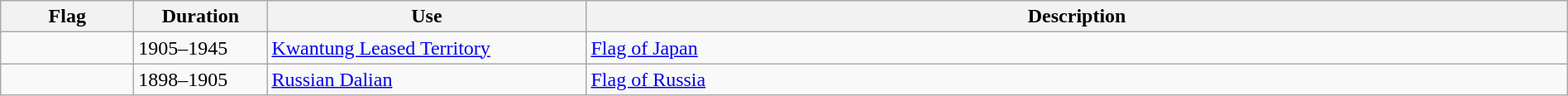<table class="wikitable" width="100%">
<tr>
<th style="width:100px;">Flag</th>
<th style="width:100px;">Duration</th>
<th style="width:250px;">Use</th>
<th style="min-width:250px">Description</th>
</tr>
<tr>
<td></td>
<td>1905–1945</td>
<td><a href='#'>Kwantung Leased Territory</a></td>
<td><a href='#'>Flag of Japan</a></td>
</tr>
<tr>
<td></td>
<td>1898–1905</td>
<td><a href='#'>Russian Dalian</a></td>
<td><a href='#'>Flag of Russia</a></td>
</tr>
</table>
